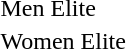<table>
<tr>
<td>Men Elite</td>
<td></td>
<td></td>
<td></td>
</tr>
<tr>
<td>Women Elite</td>
<td></td>
<td></td>
<td></td>
</tr>
<tr>
</tr>
</table>
